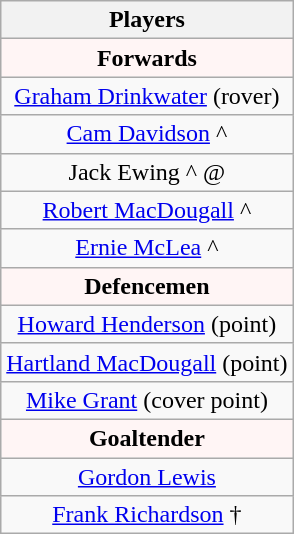<table class="wikitable" style="text-align:center;">
<tr>
<th>Players</th>
</tr>
<tr style="font-weight:bold; background-color:#FFF5F5;">
<td colspan="1" align="center"><strong>Forwards</strong></td>
</tr>
<tr>
<td><a href='#'>Graham Drinkwater</a> (rover)</td>
</tr>
<tr>
<td><a href='#'>Cam Davidson</a> ^</td>
</tr>
<tr>
<td>Jack Ewing ^ @</td>
</tr>
<tr>
<td><a href='#'>Robert MacDougall</a> ^</td>
</tr>
<tr>
<td><a href='#'>Ernie McLea</a> ^</td>
</tr>
<tr style="font-weight:bold; background-color:#FFF5F5;">
<td colspan="1" align="center"><strong>Defencemen</strong></td>
</tr>
<tr>
<td><a href='#'>Howard Henderson</a> (point)</td>
</tr>
<tr>
<td><a href='#'>Hartland MacDougall</a> (point)</td>
</tr>
<tr>
<td><a href='#'>Mike Grant</a> (cover point)</td>
</tr>
<tr style="font-weight:bold; background-color:#FFF5F5;">
<td colspan="1" align="center"><strong>Goaltender</strong></td>
</tr>
<tr>
<td><a href='#'>Gordon Lewis</a></td>
</tr>
<tr>
<td><a href='#'>Frank Richardson</a> †</td>
</tr>
</table>
